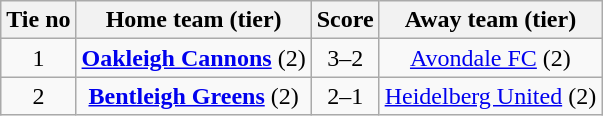<table class="wikitable" style="text-align:center">
<tr>
<th>Tie no</th>
<th>Home team (tier)</th>
<th>Score</th>
<th>Away team (tier)</th>
</tr>
<tr>
<td>1</td>
<td><strong><a href='#'>Oakleigh Cannons</a></strong> (2)</td>
<td>3–2</td>
<td><a href='#'>Avondale FC</a> (2)</td>
</tr>
<tr>
<td>2</td>
<td><strong><a href='#'>Bentleigh Greens</a></strong> (2)</td>
<td>2–1</td>
<td><a href='#'>Heidelberg United</a> (2)</td>
</tr>
</table>
